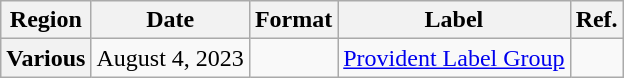<table class="wikitable plainrowheaders">
<tr>
<th scope="col">Region</th>
<th scope="col">Date</th>
<th scope="col">Format</th>
<th scope="col">Label</th>
<th scope="col">Ref.</th>
</tr>
<tr>
<th scope="row">Various</th>
<td>August 4, 2023</td>
<td></td>
<td><a href='#'>Provident Label Group</a></td>
<td></td>
</tr>
</table>
